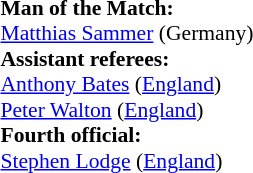<table style="width:100%;font-size:90%">
<tr>
<td><br><strong>Man of the Match:</strong>
<br><a href='#'>Matthias Sammer</a> (Germany)<br><strong>Assistant referees:</strong>
<br><a href='#'>Anthony Bates</a> (<a href='#'>England</a>)
<br><a href='#'>Peter Walton</a> (<a href='#'>England</a>)
<br><strong>Fourth official:</strong>
<br><a href='#'>Stephen Lodge</a> (<a href='#'>England</a>)</td>
</tr>
</table>
